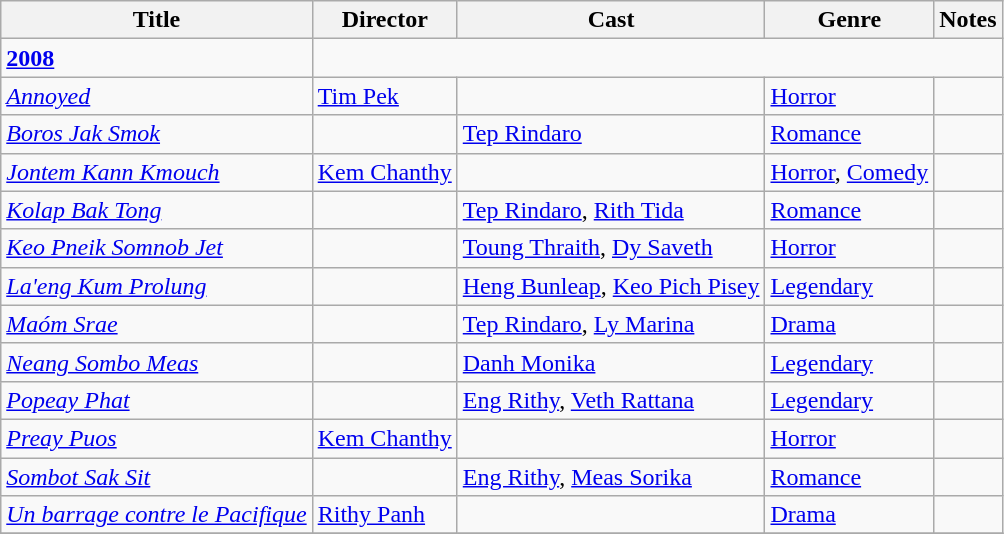<table class="wikitable">
<tr>
<th>Title</th>
<th>Director</th>
<th>Cast</th>
<th>Genre</th>
<th>Notes</th>
</tr>
<tr>
<td><strong><a href='#'>2008</a></strong></td>
</tr>
<tr>
<td><em><a href='#'>Annoyed</a></em></td>
<td><a href='#'>Tim Pek</a></td>
<td></td>
<td><a href='#'>Horror</a></td>
<td></td>
</tr>
<tr>
<td><em> <a href='#'>Boros Jak Smok</a></em></td>
<td></td>
<td><a href='#'>Tep Rindaro</a></td>
<td><a href='#'>Romance</a></td>
<td></td>
</tr>
<tr>
<td><em> <a href='#'>Jontem Kann Kmouch</a></em></td>
<td><a href='#'>Kem Chanthy</a></td>
<td></td>
<td><a href='#'>Horror</a>, <a href='#'>Comedy</a></td>
<td></td>
</tr>
<tr>
<td><em><a href='#'>Kolap Bak Tong</a></em></td>
<td></td>
<td><a href='#'>Tep Rindaro</a>, <a href='#'>Rith Tida</a></td>
<td><a href='#'>Romance</a></td>
<td></td>
</tr>
<tr>
<td><em><a href='#'>Keo Pneik Somnob Jet</a></em></td>
<td></td>
<td><a href='#'>Toung Thraith</a>, <a href='#'>Dy Saveth</a></td>
<td><a href='#'>Horror</a></td>
<td></td>
</tr>
<tr>
<td><em><a href='#'>La'eng Kum Prolung</a></em></td>
<td></td>
<td><a href='#'>Heng Bunleap</a>, <a href='#'>Keo Pich Pisey</a></td>
<td><a href='#'>Legendary</a></td>
<td></td>
</tr>
<tr>
<td><em><a href='#'>Maóm Srae</a></em></td>
<td></td>
<td><a href='#'>Tep Rindaro</a>, <a href='#'>Ly Marina</a></td>
<td><a href='#'>Drama</a></td>
<td></td>
</tr>
<tr>
<td><em><a href='#'>Neang Sombo Meas</a></em></td>
<td></td>
<td><a href='#'>Danh Monika</a></td>
<td><a href='#'>Legendary</a></td>
<td></td>
</tr>
<tr>
<td><em><a href='#'>Popeay Phat</a></em></td>
<td></td>
<td><a href='#'>Eng Rithy</a>, <a href='#'>Veth Rattana</a></td>
<td><a href='#'>Legendary</a></td>
<td></td>
</tr>
<tr>
<td><em> <a href='#'>Preay Puos</a></em></td>
<td><a href='#'>Kem Chanthy</a></td>
<td></td>
<td><a href='#'>Horror</a></td>
<td></td>
</tr>
<tr>
<td><em><a href='#'>Sombot Sak Sit</a></em></td>
<td></td>
<td><a href='#'>Eng Rithy</a>, <a href='#'>Meas Sorika</a></td>
<td><a href='#'>Romance</a></td>
<td></td>
</tr>
<tr>
<td><em><a href='#'>Un barrage contre le Pacifique</a></em></td>
<td><a href='#'>Rithy Panh</a></td>
<td></td>
<td><a href='#'>Drama</a></td>
<td></td>
</tr>
<tr>
</tr>
</table>
